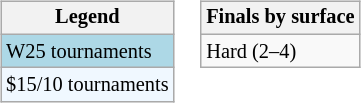<table>
<tr valign=top>
<td><br><table class=wikitable style="font-size:85%">
<tr>
<th>Legend</th>
</tr>
<tr style="background:lightblue;">
<td>W25 tournaments</td>
</tr>
<tr style="background:#f0f8ff;">
<td>$15/10 tournaments</td>
</tr>
</table>
</td>
<td><br><table class=wikitable style="font-size:85%">
<tr>
<th>Finals by surface</th>
</tr>
<tr>
<td>Hard (2–4)</td>
</tr>
</table>
</td>
</tr>
</table>
